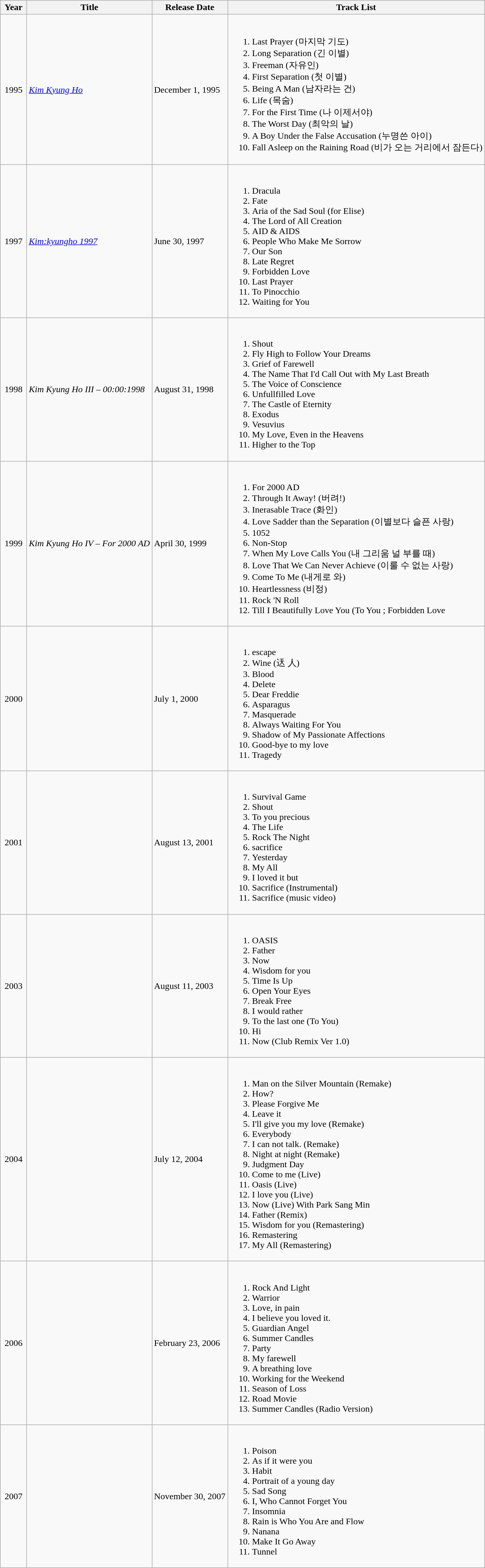<table class="wikitable">
<tr>
<th style="width:40px;">Year</th>
<th>Title</th>
<th>Release Date</th>
<th>Track List</th>
</tr>
<tr>
<td style="text-align:center;">1995</td>
<td><em><a href='#'>Kim Kyung Ho</a></em></td>
<td>December 1, 1995</td>
<td><br><ol><li>Last Prayer (마지막 기도)</li><li>Long Separation (긴 이별)</li><li>Freeman (자유인)</li><li>First Separation (첫 이별)</li><li>Being A Man (남자라는 건)</li><li>Life (목숨)</li><li>For the First Time (나 이제서야)</li><li>The Worst Day (최악의 날)</li><li>A Boy Under the False Accusation (누명쓴 아이)</li><li>Fall Asleep on the Raining Road (비가 오는 거리에서 잠든다)</li></ol></td>
</tr>
<tr>
<td style="text-align:center;">1997</td>
<td><em><a href='#'>Kim:kyungho 1997</a></em></td>
<td>June 30, 1997</td>
<td><br><ol><li>Dracula</li><li>Fate</li><li>Aria of the Sad Soul (for Elise)</li><li>The Lord of All Creation</li><li>AID & AIDS</li><li>People Who Make Me Sorrow</li><li>Our Son</li><li>Late Regret</li><li>Forbidden Love</li><li>Last Prayer</li><li>To Pinocchio</li><li>Waiting for You</li></ol></td>
</tr>
<tr>
<td style="text-align:center;">1998</td>
<td><em>Kim Kyung Ho III – 00:00:1998</em></td>
<td>August 31, 1998</td>
<td><br><ol><li>Shout</li><li>Fly High to Follow Your Dreams</li><li>Grief of Farewell</li><li>The Name That I'd Call Out with My Last Breath</li><li>The Voice of Conscience</li><li>Unfullfilled Love</li><li>The Castle of Eternity</li><li>Exodus</li><li>Vesuvius</li><li>My Love, Even in the Heavens</li><li>Higher to the Top</li></ol></td>
</tr>
<tr>
<td style="text-align:center;">1999</td>
<td><em>Kim Kyung Ho IV – For 2000 AD</em></td>
<td>April 30, 1999</td>
<td><br><ol><li>For 2000 AD</li><li>Through It Away! (버려!)</li><li>Inerasable Trace (화인)</li><li>Love Sadder than the Separation (이별보다 슬픈 사랑)</li><li>1052</li><li>Non-Stop</li><li>When My Love Calls You (내 그리움 널 부를 때)</li><li>Love That We Can Never Achieve (이룰 수 없는 사랑)</li><li>Come To Me (내게로 와)</li><li>Heartlessness (비정)</li><li>Rock 'N Roll</li><li>Till I Beautifully Love You (To You ; Forbidden Love</li></ol></td>
</tr>
<tr>
<td style="text-align:center;">2000</td>
<td><em></em></td>
<td>July 1, 2000</td>
<td><br><ol><li>escape</li><li>Wine (迗 人)</li><li>Blood</li><li>Delete</li><li>Dear Freddie</li><li>Asparagus</li><li>Masquerade</li><li>Always Waiting For You</li><li>Shadow of My Passionate Affections</li><li>Good-bye to my love</li><li>Tragedy</li></ol></td>
</tr>
<tr>
<td style="text-align:center;">2001</td>
<td><em></em></td>
<td>August 13, 2001</td>
<td><br><ol><li>Survival Game</li><li>Shout</li><li>To you precious</li><li>The Life</li><li>Rock The Night</li><li>sacrifice</li><li>Yesterday</li><li>My All</li><li>I loved it but</li><li>Sacrifice (Instrumental)</li><li>Sacrifice (music video)</li></ol></td>
</tr>
<tr>
<td style="text-align:center;">2003</td>
<td><em></em></td>
<td>August 11, 2003</td>
<td><br><ol><li>OASIS</li><li>Father</li><li>Now</li><li>Wisdom for you</li><li>Time Is Up</li><li>Open Your Eyes</li><li>Break Free</li><li>I would rather</li><li>To the last one (To You)</li><li>Hi</li><li>Now (Club Remix Ver 1.0)</li></ol></td>
</tr>
<tr>
<td style="text-align:center;">2004</td>
<td><em></em></td>
<td>July 12, 2004</td>
<td><br><ol><li>Man on the Silver Mountain (Remake)</li><li>How?</li><li>Please Forgive Me</li><li>Leave it</li><li>I'll give you my love (Remake)</li><li>Everybody</li><li>I can not talk. (Remake)</li><li>Night at night (Remake)</li><li>Judgment Day</li><li>Come to me (Live)</li><li>Oasis (Live)</li><li>I love you (Live)</li><li>Now (Live) With Park Sang Min</li><li>Father (Remix)</li><li>Wisdom for you (Remastering)</li><li>Remastering</li><li>My All (Remastering)</li></ol></td>
</tr>
<tr>
<td style="text-align:center;">2006</td>
<td><em></em></td>
<td>February 23, 2006</td>
<td><br><ol><li>Rock And Light</li><li>Warrior</li><li>Love, in pain</li><li>I believe you loved it.</li><li>Guardian Angel</li><li>Summer Candles</li><li>Party</li><li>My farewell</li><li>A breathing love</li><li>Working for the Weekend</li><li>Season of Loss</li><li>Road Movie</li><li>Summer Candles (Radio Version)</li></ol></td>
</tr>
<tr>
<td style="text-align:center;">2007</td>
<td><em></em></td>
<td>November 30, 2007</td>
<td><br><ol><li>Poison</li><li>As if it were you</li><li>Habit</li><li>Portrait of a young day</li><li>Sad Song</li><li>I, Who Cannot Forget You</li><li>Insomnia</li><li>Rain is Who You Are and Flow</li><li>Nanana</li><li>Make It Go Away</li><li>Tunnel</li></ol></td>
</tr>
</table>
